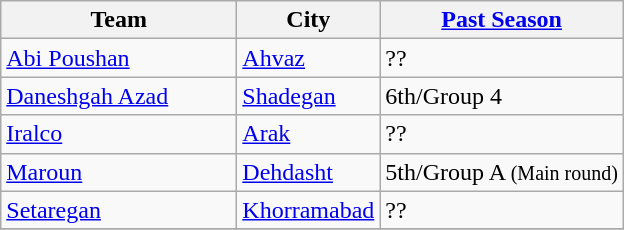<table class="wikitable sortable">
<tr>
<th width=150>Team</th>
<th>City</th>
<th><a href='#'>Past Season</a></th>
</tr>
<tr>
<td align="left"><a href='#'>Abi Poushan</a></td>
<td><a href='#'>Ahvaz</a></td>
<td>??</td>
</tr>
<tr>
<td align="left"><a href='#'>Daneshgah Azad</a></td>
<td><a href='#'>Shadegan</a></td>
<td>6th/Group 4</td>
</tr>
<tr>
<td align="left"><a href='#'>Iralco</a></td>
<td><a href='#'>Arak</a></td>
<td>??</td>
</tr>
<tr>
<td align="left"><a href='#'>Maroun</a></td>
<td><a href='#'>Dehdasht</a></td>
<td>5th/Group A <small>(Main round)</small></td>
</tr>
<tr>
<td align="left"><a href='#'>Setaregan</a></td>
<td><a href='#'>Khorramabad</a></td>
<td>??</td>
</tr>
<tr>
</tr>
</table>
